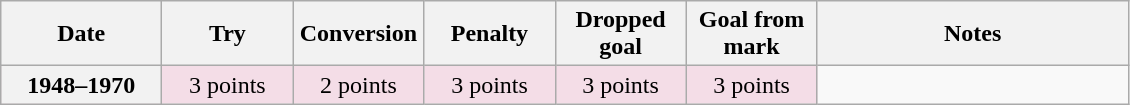<table class="wikitable">
<tr>
<th scope="col" style="width:100px;">Date</th>
<th scope="col" style="width:80px;">Try</th>
<th scope="col" style="width:80px;">Conversion</th>
<th scope="col" style="width:80px;">Penalty</th>
<th scope="col" style="width:80px;">Dropped goal</th>
<th scope="col" style="width:80px;">Goal from mark</th>
<th scope="col" style="width:200px;">Notes<br></th>
</tr>
<tr style="text-align:center;  background:#F4DDE7;">
<th>1948–1970</th>
<td>3 points</td>
<td>2 points</td>
<td>3 points</td>
<td>3 points</td>
<td>3 points<br></td>
</tr>
</table>
